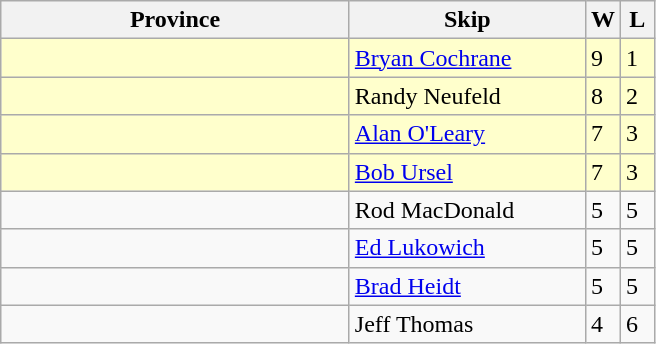<table class="wikitable">
<tr>
<th width=225>Province</th>
<th width=150>Skip</th>
<th width=15>W</th>
<th width=15>L</th>
</tr>
<tr bgcolor=#ffffcc>
<td></td>
<td><a href='#'>Bryan Cochrane</a></td>
<td>9</td>
<td>1</td>
</tr>
<tr bgcolor=#ffffcc>
<td></td>
<td>Randy Neufeld</td>
<td>8</td>
<td>2</td>
</tr>
<tr bgcolor=#ffffcc>
<td></td>
<td><a href='#'>Alan O'Leary</a></td>
<td>7</td>
<td>3</td>
</tr>
<tr bgcolor="#ffffcc">
<td></td>
<td><a href='#'>Bob Ursel</a></td>
<td>7</td>
<td>3</td>
</tr>
<tr>
<td></td>
<td>Rod MacDonald</td>
<td>5</td>
<td>5</td>
</tr>
<tr>
<td></td>
<td><a href='#'>Ed Lukowich</a></td>
<td>5</td>
<td>5</td>
</tr>
<tr>
<td></td>
<td><a href='#'>Brad Heidt</a></td>
<td>5</td>
<td>5</td>
</tr>
<tr>
<td></td>
<td>Jeff Thomas</td>
<td>4</td>
<td>6</td>
</tr>
</table>
